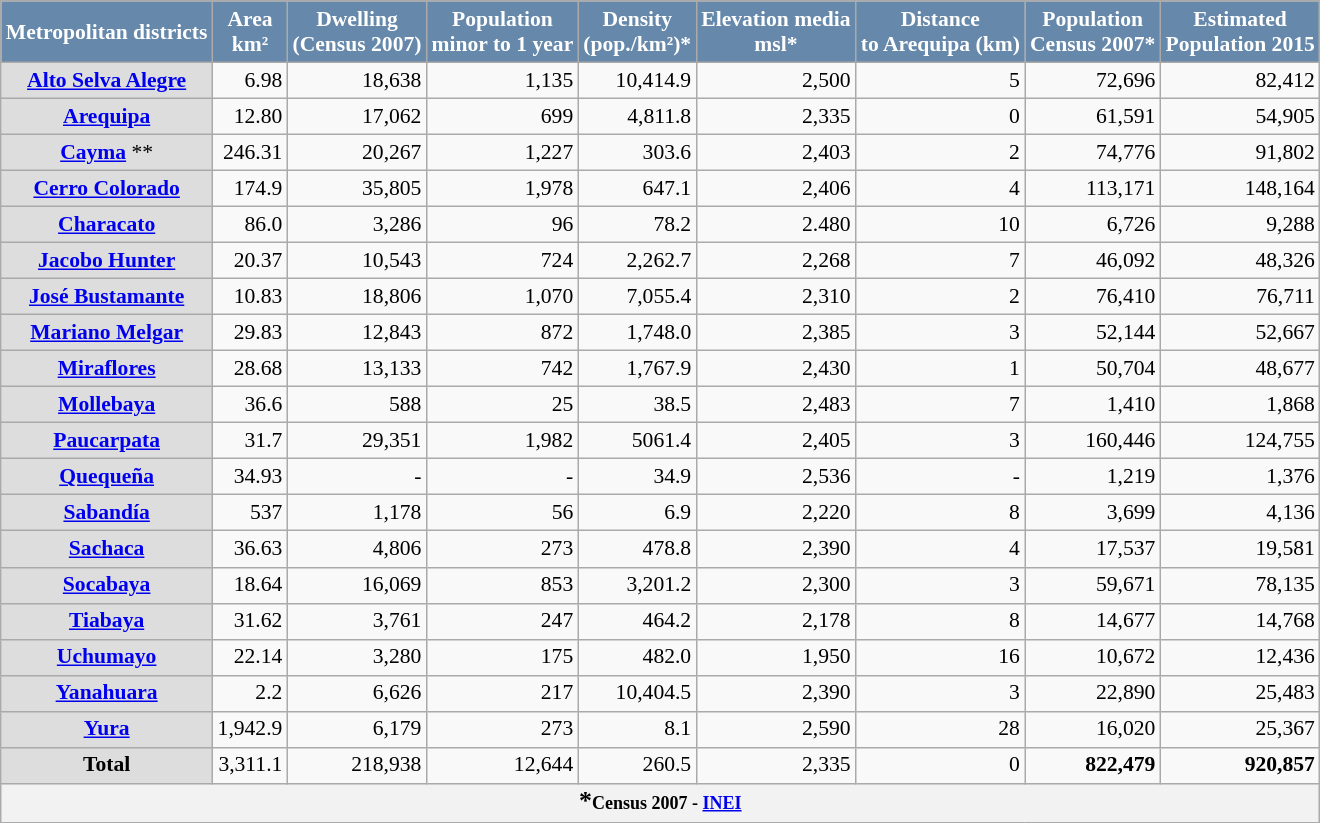<table class="wikitable sortable" align="center" style="font-size:90%;border:0px;text-align:center;line-height:120%">
<tr bgcolor=silver>
<th style="background: #6688AA; color: white;">Metropolitan districts</th>
<th style="background: #6688AA; color: white;">Area<br>km²</th>
<th style="background: #6688AA; color: white;">Dwelling<br>(Census 2007)</th>
<th style="background: #6688AA; color: white;">Population<br>minor to 1 year</th>
<th style="background: #6688AA; color: white;">Density<br>(pop./km²)*</th>
<th style="background: #6688AA; color: white;">Elevation media<br>msl*</th>
<th style="background: #6688AA; color: white;">Distance<br>to Arequipa (km)</th>
<th style="background: #6688AA; color: white;">Population<br>Census 2007*</th>
<th style="background: #6688AA; color: white;">Estimated<br> Population 2015</th>
</tr>
<tr>
<td style="background: #DDDDDD;"><strong><a href='#'>Alto Selva Alegre</a></strong></td>
<td align="right">6.98</td>
<td align="right">18,638</td>
<td align="right">1,135</td>
<td align="right">10,414.9</td>
<td align="right">2,500</td>
<td align="right">5</td>
<td align="right">72,696</td>
<td align="right">82,412</td>
</tr>
<tr>
<td style="background: #DDDDDD;"><strong><a href='#'>Arequipa</a></strong></td>
<td align="right">12.80</td>
<td align="right">17,062</td>
<td align="right">699</td>
<td align="right">4,811.8</td>
<td align="right">2,335</td>
<td align="right">0</td>
<td align="right">61,591</td>
<td align="right">54,905</td>
</tr>
<tr>
<td style="background: #DDDDDD;"><strong><a href='#'>Cayma</a></strong> **</td>
<td align="right">246.31</td>
<td align="right">20,267</td>
<td align="right">1,227</td>
<td align="right">303.6</td>
<td align="right">2,403</td>
<td align="right">2</td>
<td align="right">74,776</td>
<td align="right">91,802</td>
</tr>
<tr>
<td style="background: #DDDDDD;"><strong><a href='#'>Cerro Colorado</a></strong></td>
<td align="right">174.9</td>
<td align="right">35,805</td>
<td align="right">1,978</td>
<td align="right">647.1</td>
<td align="right">2,406</td>
<td align="right">4</td>
<td align="right">113,171</td>
<td align="right">148,164</td>
</tr>
<tr>
<td style="background: #DDDDDD;"><strong><a href='#'>Characato</a></strong></td>
<td align="right">86.0</td>
<td align="right">3,286</td>
<td align="right">96</td>
<td align="right">78.2</td>
<td align="right">2.480</td>
<td align="right">10</td>
<td align="right">6,726</td>
<td align="right">9,288</td>
</tr>
<tr>
<td style="background: #DDDDDD;"><strong><a href='#'>Jacobo Hunter</a></strong></td>
<td align="right">20.37</td>
<td align="right">10,543</td>
<td align="right">724</td>
<td align="right">2,262.7</td>
<td align="right">2,268</td>
<td align="right">7</td>
<td align="right">46,092</td>
<td align="right">48,326</td>
</tr>
<tr>
<td style="background: #DDDDDD;"><strong><a href='#'>José Bustamante</a></strong></td>
<td align="right">10.83</td>
<td align="right">18,806</td>
<td align="right">1,070</td>
<td align="right">7,055.4</td>
<td align="right">2,310</td>
<td align="right">2</td>
<td align="right">76,410</td>
<td align="right">76,711</td>
</tr>
<tr>
<td style="background: #DDDDDD;"><strong><a href='#'>Mariano Melgar</a></strong></td>
<td align="right">29.83</td>
<td align="right">12,843</td>
<td align="right">872</td>
<td align="right">1,748.0</td>
<td align="right">2,385</td>
<td align="right">3</td>
<td align="right">52,144</td>
<td align="right">52,667</td>
</tr>
<tr>
<td style="background: #DDDDDD;"><strong><a href='#'>Miraflores</a></strong></td>
<td align="right">28.68</td>
<td align="right">13,133</td>
<td align="right">742</td>
<td align="right">1,767.9</td>
<td align="right">2,430</td>
<td align="right">1</td>
<td align="right">50,704</td>
<td align="right">48,677</td>
</tr>
<tr>
<td style="background: #DDDDDD;"><strong><a href='#'>Mollebaya</a></strong></td>
<td align="right">36.6</td>
<td align="right">588</td>
<td align="right">25</td>
<td align="right">38.5</td>
<td align="right">2,483</td>
<td align="right">7</td>
<td align="right">1,410</td>
<td align="right">1,868</td>
</tr>
<tr>
<td style="background: #DDDDDD;"><strong><a href='#'>Paucarpata</a></strong></td>
<td align="right">31.7</td>
<td align="right">29,351</td>
<td align="right">1,982</td>
<td align="right">5061.4</td>
<td align="right">2,405</td>
<td align="right">3</td>
<td align="right">160,446</td>
<td align="right">124,755</td>
</tr>
<tr>
<td style="background: #DDDDDD;"><strong><a href='#'>Quequeña</a></strong></td>
<td align="right">34.93</td>
<td align="right">-</td>
<td align="right">-</td>
<td align="right">34.9</td>
<td align="right">2,536</td>
<td align="right">-</td>
<td align="right">1,219</td>
<td align="right">1,376</td>
</tr>
<tr>
<td style="background: #DDDDDD;"><strong><a href='#'>Sabandía</a></strong></td>
<td align="right">537</td>
<td align="right">1,178</td>
<td align="right">56</td>
<td align="right">6.9</td>
<td align="right">2,220</td>
<td align="right">8</td>
<td align="right">3,699</td>
<td align="right">4,136</td>
</tr>
<tr>
<td style="background: #DDDDDD;"><strong><a href='#'>Sachaca</a></strong></td>
<td align="right">36.63</td>
<td align="right">4,806</td>
<td align="right">273</td>
<td align="right">478.8</td>
<td align="right">2,390</td>
<td align="right">4</td>
<td align="right">17,537</td>
<td align="right">19,581</td>
</tr>
<tr>
<td style="background: #DDDDDD;"><strong><a href='#'>Socabaya</a></strong></td>
<td align="right">18.64</td>
<td align="right">16,069</td>
<td align="right">853</td>
<td align="right">3,201.2</td>
<td align="right">2,300</td>
<td align="right">3</td>
<td align="right">59,671</td>
<td align="right">78,135</td>
</tr>
<tr>
<td style="background: #DDDDDD;"><strong><a href='#'>Tiabaya</a></strong></td>
<td align="right">31.62</td>
<td align="right">3,761</td>
<td align="right">247</td>
<td align="right">464.2</td>
<td align="right">2,178</td>
<td align="right">8</td>
<td align="right">14,677</td>
<td align="right">14,768</td>
</tr>
<tr>
<td style="background: #DDDDDD;"><strong><a href='#'>Uchumayo</a></strong></td>
<td align="right">22.14</td>
<td align="right">3,280</td>
<td align="right">175</td>
<td align="right">482.0</td>
<td align="right">1,950</td>
<td align="right">16</td>
<td align="right">10,672</td>
<td align="right">12,436</td>
</tr>
<tr>
<td style="background: #DDDDDD;"><strong><a href='#'>Yanahuara</a></strong></td>
<td align="right">2.2</td>
<td align="right">6,626</td>
<td align="right">217</td>
<td align="right">10,404.5</td>
<td align="right">2,390</td>
<td align="right">3</td>
<td align="right">22,890</td>
<td align="right">25,483</td>
</tr>
<tr>
<td style="background: #DDDDDD;"><strong><a href='#'>Yura</a></strong></td>
<td align="right">1,942.9</td>
<td align="right">6,179</td>
<td align="right">273</td>
<td align="right">8.1</td>
<td align="right">2,590</td>
<td align="right">28</td>
<td align="right">16,020</td>
<td align="right">25,367</td>
</tr>
<tr>
<td style="background: #DDDDDD;"><strong>Total</strong></td>
<td align="right">3,311.1</td>
<td align="right">218,938</td>
<td align="right">12,644</td>
<td align="right">260.5</td>
<td align="right">2,335</td>
<td align="right">0</td>
<td align="right"><strong>822,479</strong></td>
<td align="right"><strong>920,857</strong></td>
</tr>
<tr>
<th colspan="9"><big>*</big><small>Census 2007 - <a href='#'>INEI</a></small></th>
</tr>
</table>
